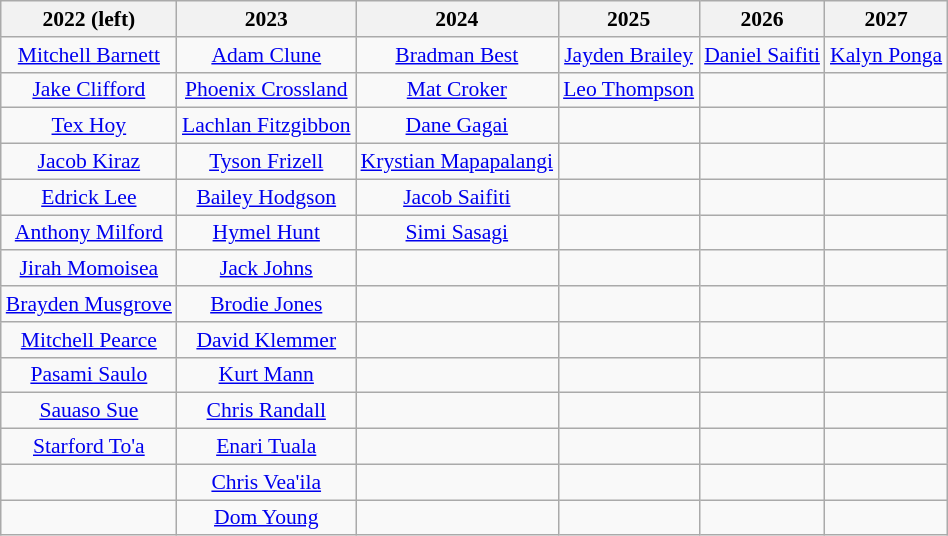<table class="wikitable" style="text-align: center; font-size:90%">
<tr>
<th>2022 (left)</th>
<th>2023</th>
<th>2024</th>
<th>2025</th>
<th>2026</th>
<th>2027</th>
</tr>
<tr>
<td><a href='#'>Mitchell Barnett</a></td>
<td><a href='#'>Adam Clune</a></td>
<td><a href='#'>Bradman Best</a></td>
<td><a href='#'>Jayden Brailey</a></td>
<td><a href='#'>Daniel Saifiti</a></td>
<td><a href='#'>Kalyn Ponga</a></td>
</tr>
<tr>
<td><a href='#'>Jake Clifford</a></td>
<td><a href='#'>Phoenix Crossland</a></td>
<td><a href='#'>Mat Croker</a></td>
<td><a href='#'>Leo Thompson</a></td>
<td></td>
<td></td>
</tr>
<tr>
<td><a href='#'>Tex Hoy</a></td>
<td><a href='#'>Lachlan Fitzgibbon</a></td>
<td><a href='#'>Dane Gagai</a></td>
<td></td>
<td></td>
<td></td>
</tr>
<tr>
<td><a href='#'>Jacob Kiraz</a></td>
<td><a href='#'>Tyson Frizell</a></td>
<td><a href='#'>Krystian Mapapalangi</a></td>
<td></td>
<td></td>
<td></td>
</tr>
<tr>
<td><a href='#'>Edrick Lee</a></td>
<td><a href='#'>Bailey Hodgson</a></td>
<td><a href='#'>Jacob Saifiti</a></td>
<td></td>
<td></td>
</tr>
<tr>
<td><a href='#'>Anthony Milford</a></td>
<td><a href='#'>Hymel Hunt</a></td>
<td><a href='#'>Simi Sasagi</a></td>
<td></td>
<td></td>
<td></td>
</tr>
<tr>
<td><a href='#'>Jirah Momoisea</a></td>
<td><a href='#'>Jack Johns</a></td>
<td></td>
<td></td>
<td></td>
<td></td>
</tr>
<tr>
<td><a href='#'>Brayden Musgrove</a></td>
<td><a href='#'>Brodie Jones</a></td>
<td></td>
<td></td>
<td></td>
<td></td>
</tr>
<tr>
<td><a href='#'>Mitchell Pearce</a></td>
<td><a href='#'>David Klemmer</a></td>
<td></td>
<td></td>
<td></td>
<td></td>
</tr>
<tr>
<td><a href='#'>Pasami Saulo</a></td>
<td><a href='#'>Kurt Mann</a></td>
<td></td>
<td></td>
<td></td>
<td></td>
</tr>
<tr>
<td><a href='#'>Sauaso Sue</a></td>
<td><a href='#'>Chris Randall</a></td>
<td></td>
<td></td>
<td></td>
<td></td>
</tr>
<tr>
<td><a href='#'>Starford To'a</a></td>
<td><a href='#'>Enari Tuala</a></td>
<td></td>
<td></td>
<td></td>
</tr>
<tr>
<td></td>
<td><a href='#'>Chris Vea'ila</a></td>
<td></td>
<td></td>
<td></td>
<td></td>
</tr>
<tr>
<td></td>
<td><a href='#'>Dom Young</a></td>
<td></td>
<td></td>
<td></td>
<td></td>
</tr>
</table>
